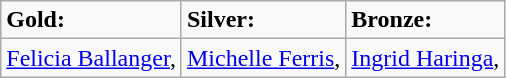<table class="wikitable">
<tr>
<td !align="center"><strong>Gold:</strong> </td>
<td !align="center"><strong>Silver:</strong> </td>
<td !align="center"><strong>Bronze:</strong> </td>
</tr>
<tr>
<td><a href='#'>Felicia Ballanger</a>, </td>
<td><a href='#'>Michelle Ferris</a>, </td>
<td><a href='#'>Ingrid Haringa</a>, </td>
</tr>
</table>
